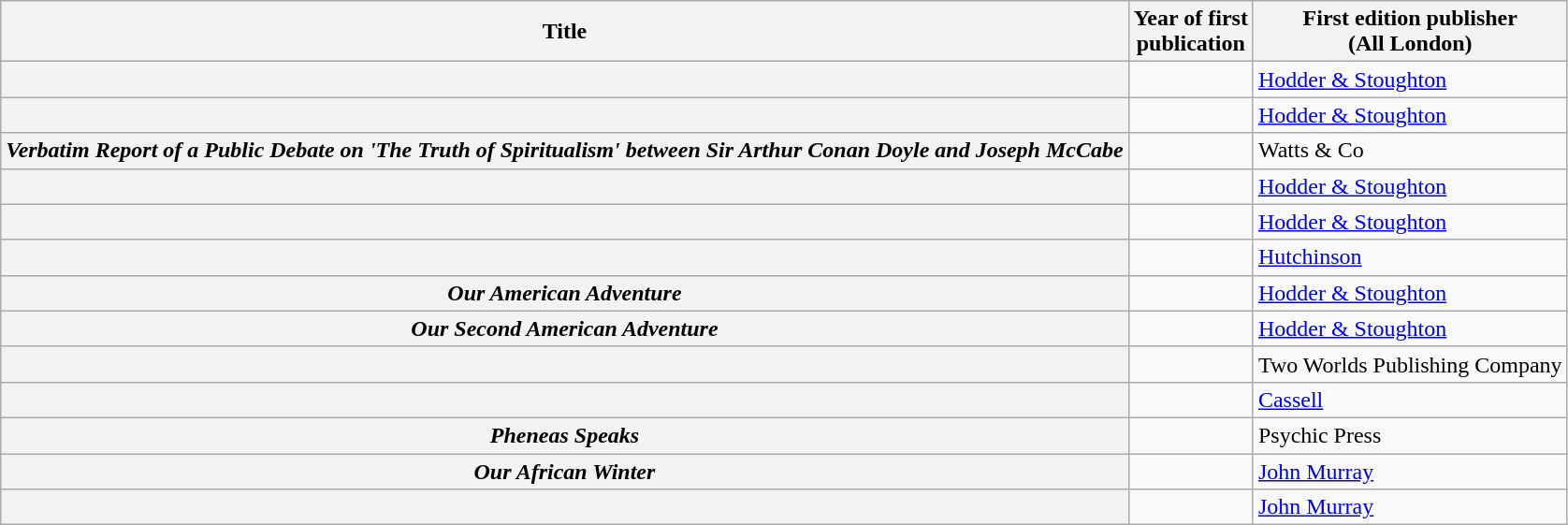<table class="wikitable plainrowheaders sortable" style="margin-right: 0;">
<tr>
<th scope="col">Title</th>
<th scope="col">Year of first<br>publication</th>
<th scope="col">First edition publisher<br>(All London)</th>
</tr>
<tr>
<th scope="row"></th>
<td></td>
<td><a href='#'>Hodder & Stoughton</a></td>
</tr>
<tr>
<th scope="row"></th>
<td></td>
<td><a href='#'>Hodder & Stoughton</a></td>
</tr>
<tr>
<th scope="row"><em>Verbatim Report of a Public Debate on 'The Truth of Spiritualism' between Sir Arthur Conan Doyle and Joseph McCabe</em></th>
<td></td>
<td>Watts & Co</td>
</tr>
<tr>
<th scope="row"></th>
<td></td>
<td><a href='#'>Hodder & Stoughton</a></td>
</tr>
<tr>
<th scope="row"></th>
<td></td>
<td><a href='#'>Hodder & Stoughton</a></td>
</tr>
<tr>
<th scope="row"></th>
<td></td>
<td><a href='#'>Hutchinson</a></td>
</tr>
<tr>
<th scope="row"><em>Our American Adventure</em></th>
<td></td>
<td><a href='#'>Hodder & Stoughton</a></td>
</tr>
<tr>
<th scope="row"><em>Our Second American Adventure</em></th>
<td></td>
<td><a href='#'>Hodder & Stoughton</a></td>
</tr>
<tr>
<th scope="row"></th>
<td></td>
<td>Two Worlds Publishing Company</td>
</tr>
<tr>
<th scope="row"></th>
<td></td>
<td><a href='#'>Cassell</a></td>
</tr>
<tr>
<th scope="row"><em>Pheneas Speaks</em></th>
<td></td>
<td>Psychic Press</td>
</tr>
<tr>
<th scope="row"><em>Our African Winter</em></th>
<td></td>
<td><a href='#'>John Murray</a></td>
</tr>
<tr>
<th scope="row"></th>
<td></td>
<td><a href='#'>John Murray</a></td>
</tr>
</table>
